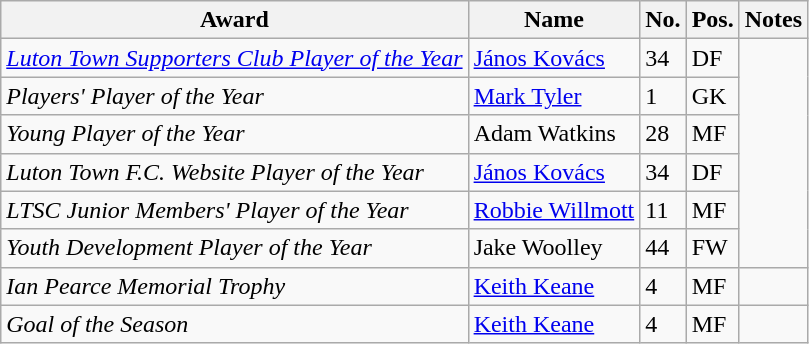<table class="wikitable" style="text-align:center">
<tr>
<th>Award</th>
<th>Name</th>
<th>No.</th>
<th>Pos.</th>
<th>Notes</th>
</tr>
<tr>
<td align="left"><em><a href='#'>Luton Town Supporters Club Player of the Year</a></em></td>
<td align="left"> <a href='#'>János Kovács</a></td>
<td align="left">34</td>
<td align="left">DF</td>
</tr>
<tr>
<td align="left"><em>Players' Player of the Year</em></td>
<td align="left"> <a href='#'>Mark Tyler</a></td>
<td align="left">1</td>
<td align="left">GK</td>
</tr>
<tr>
<td align="left"><em>Young Player of the Year</em></td>
<td align="left"> Adam Watkins</td>
<td align="left">28</td>
<td align="left">MF</td>
</tr>
<tr>
<td align="left"><em>Luton Town F.C. Website Player of the Year</em></td>
<td align="left"> <a href='#'>János Kovács</a></td>
<td align="left">34</td>
<td align="left">DF</td>
</tr>
<tr>
<td align="left"><em>LTSC Junior Members' Player of the Year</em></td>
<td align="left"> <a href='#'>Robbie Willmott</a></td>
<td align="left">11</td>
<td align="left">MF</td>
</tr>
<tr>
<td align="left"><em>Youth Development Player of the Year</em></td>
<td align="left"> Jake Woolley</td>
<td align="left">44</td>
<td align="left">FW</td>
</tr>
<tr>
<td align="left"><em>Ian Pearce Memorial Trophy</em></td>
<td align="left"> <a href='#'>Keith Keane</a></td>
<td align="left">4</td>
<td align="left">MF</td>
<td align="center"></td>
</tr>
<tr>
<td align="left"><em>Goal of the Season</em></td>
<td align="left"> <a href='#'>Keith Keane</a></td>
<td align="left">4</td>
<td align="left">MF</td>
<td align="center"></td>
</tr>
</table>
